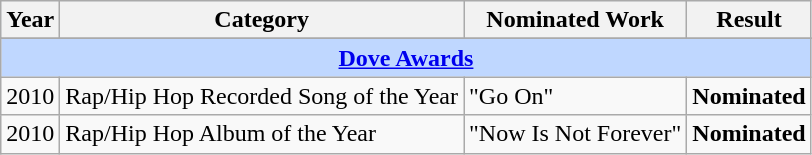<table class="wikitable">
<tr ---- bgcolor="#ebf5ff">
<th>Year</th>
<th>Category</th>
<th>Nominated Work</th>
<th>Result</th>
</tr>
<tr>
</tr>
<tr ---- bgcolor="#bfd7ff">
<td colspan=6 align=center><strong><a href='#'>Dove Awards</a></strong></td>
</tr>
<tr>
<td>2010</td>
<td>Rap/Hip Hop Recorded Song of the Year</td>
<td>"Go On"</td>
<td><strong>Nominated</strong></td>
</tr>
<tr>
<td>2010</td>
<td>Rap/Hip Hop Album of the Year</td>
<td>"Now Is Not Forever"</td>
<td><strong>Nominated</strong></td>
</tr>
</table>
